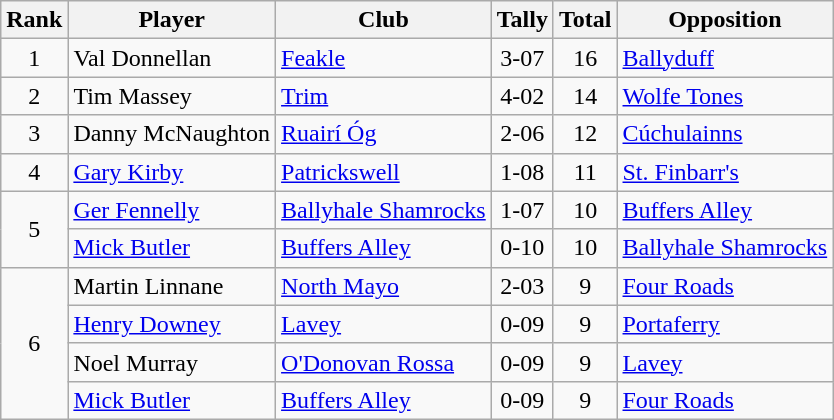<table class="wikitable">
<tr>
<th>Rank</th>
<th>Player</th>
<th>Club</th>
<th>Tally</th>
<th>Total</th>
<th>Opposition</th>
</tr>
<tr>
<td rowspan="1" style="text-align:center;">1</td>
<td>Val Donnellan</td>
<td><a href='#'>Feakle</a></td>
<td align=center>3-07</td>
<td align=center>16</td>
<td><a href='#'>Ballyduff</a></td>
</tr>
<tr>
<td rowspan="1" style="text-align:center;">2</td>
<td>Tim Massey</td>
<td><a href='#'>Trim</a></td>
<td align=center>4-02</td>
<td align=center>14</td>
<td><a href='#'>Wolfe Tones</a></td>
</tr>
<tr>
<td rowspan="1" style="text-align:center;">3</td>
<td>Danny McNaughton</td>
<td><a href='#'>Ruairí Óg</a></td>
<td align=center>2-06</td>
<td align=center>12</td>
<td><a href='#'>Cúchulainns</a></td>
</tr>
<tr>
<td rowspan="1" style="text-align:center;">4</td>
<td><a href='#'>Gary Kirby</a></td>
<td><a href='#'>Patrickswell</a></td>
<td align=center>1-08</td>
<td align=center>11</td>
<td><a href='#'>St. Finbarr's</a></td>
</tr>
<tr>
<td rowspan="2" style="text-align:center;">5</td>
<td><a href='#'>Ger Fennelly</a></td>
<td><a href='#'>Ballyhale Shamrocks</a></td>
<td align=center>1-07</td>
<td align=center>10</td>
<td><a href='#'>Buffers Alley</a></td>
</tr>
<tr>
<td><a href='#'>Mick Butler</a></td>
<td><a href='#'>Buffers Alley</a></td>
<td align=center>0-10</td>
<td align=center>10</td>
<td><a href='#'>Ballyhale Shamrocks</a></td>
</tr>
<tr>
<td rowspan="4" style="text-align:center;">6</td>
<td>Martin Linnane</td>
<td><a href='#'>North Mayo</a></td>
<td align=center>2-03</td>
<td align=center>9</td>
<td><a href='#'>Four Roads</a></td>
</tr>
<tr>
<td><a href='#'>Henry Downey</a></td>
<td><a href='#'>Lavey</a></td>
<td align=center>0-09</td>
<td align=center>9</td>
<td><a href='#'>Portaferry</a></td>
</tr>
<tr>
<td>Noel Murray</td>
<td><a href='#'>O'Donovan Rossa</a></td>
<td align=center>0-09</td>
<td align=center>9</td>
<td><a href='#'>Lavey</a></td>
</tr>
<tr>
<td><a href='#'>Mick Butler</a></td>
<td><a href='#'>Buffers Alley</a></td>
<td align=center>0-09</td>
<td align=center>9</td>
<td><a href='#'>Four Roads</a></td>
</tr>
</table>
